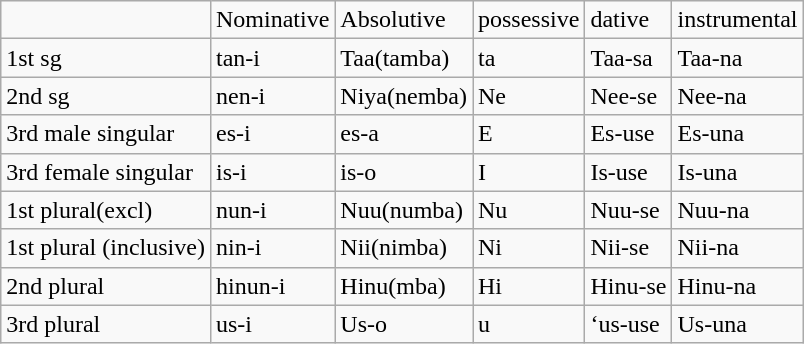<table class="wikitable">
<tr>
<td></td>
<td>Nominative</td>
<td>Absolutive</td>
<td>possessive</td>
<td>dative</td>
<td>instrumental</td>
</tr>
<tr>
<td>1st sg</td>
<td>tan-i</td>
<td>Taa(tamba)</td>
<td>ta</td>
<td>Taa-sa</td>
<td>Taa-na</td>
</tr>
<tr>
<td>2nd sg</td>
<td>nen-i</td>
<td>Niya(nemba)</td>
<td>Ne</td>
<td>Nee-se</td>
<td>Nee-na</td>
</tr>
<tr>
<td>3rd male singular</td>
<td>es-i</td>
<td>es-a</td>
<td>E</td>
<td>Es-use</td>
<td>Es-una</td>
</tr>
<tr>
<td>3rd female singular</td>
<td>is-i</td>
<td>is-o</td>
<td>I</td>
<td>Is-use</td>
<td>Is-una</td>
</tr>
<tr>
<td>1st plural(excl)</td>
<td>nun-i</td>
<td>Nuu(numba)</td>
<td>Nu</td>
<td>Nuu-se</td>
<td>Nuu-na</td>
</tr>
<tr>
<td>1st plural (inclusive)</td>
<td>nin-i</td>
<td>Nii(nimba)</td>
<td>Ni</td>
<td>Nii-se</td>
<td>Nii-na</td>
</tr>
<tr>
<td>2nd plural</td>
<td>hinun-i</td>
<td>Hinu(mba)</td>
<td>Hi</td>
<td>Hinu-se</td>
<td>Hinu-na</td>
</tr>
<tr>
<td>3rd plural</td>
<td>us-i</td>
<td>Us-o</td>
<td>u</td>
<td>‘us-use</td>
<td>Us-una</td>
</tr>
</table>
